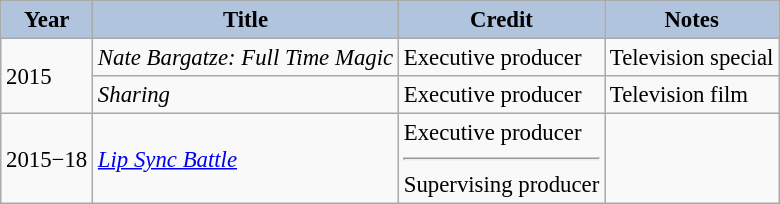<table class="wikitable" style="font-size:95%;">
<tr>
<th style="background:#B0C4DE;">Year</th>
<th style="background:#B0C4DE;">Title</th>
<th style="background:#B0C4DE;">Credit</th>
<th style="background:#B0C4DE;">Notes</th>
</tr>
<tr>
<td rowspan=2>2015</td>
<td><em>Nate Bargatze: Full Time Magic</em></td>
<td>Executive producer</td>
<td>Television special</td>
</tr>
<tr>
<td><em>Sharing</em></td>
<td>Executive producer</td>
<td>Television film</td>
</tr>
<tr>
<td>2015−18</td>
<td><em><a href='#'>Lip Sync Battle</a></em></td>
<td>Executive producer<hr>Supervising producer</td>
<td></td>
</tr>
</table>
